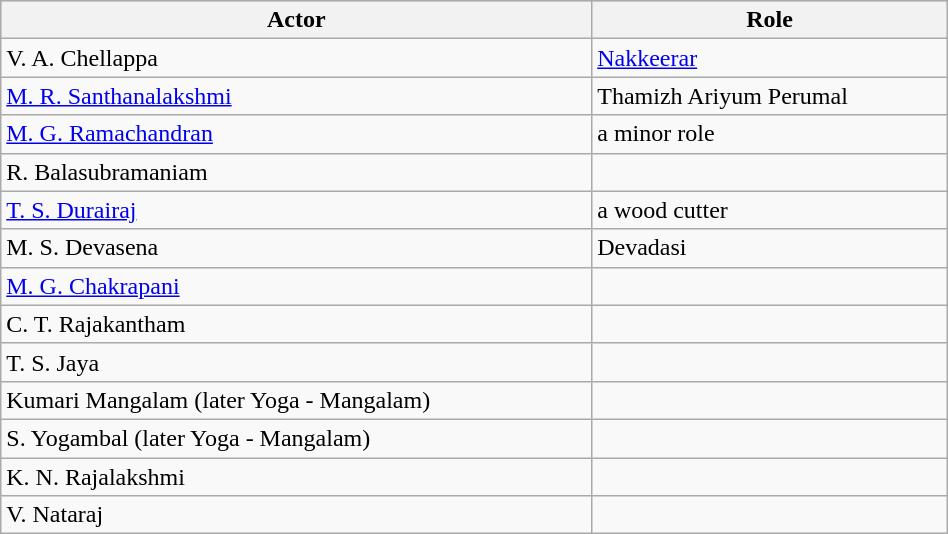<table class="wikitable" width="50%">
<tr bgcolor="#CCCCCC">
<th>Actor</th>
<th>Role</th>
</tr>
<tr>
<td>V. A. Chellappa</td>
<td><a href='#'>Nakkeerar</a></td>
</tr>
<tr>
<td><a href='#'>M. R. Santhanalakshmi</a></td>
<td>Thamizh Ariyum Perumal</td>
</tr>
<tr>
<td><a href='#'>M. G. Ramachandran</a></td>
<td>a minor role</td>
</tr>
<tr>
<td>R. Balasubramaniam</td>
<td></td>
</tr>
<tr>
<td><a href='#'>T. S. Durairaj</a></td>
<td>a wood cutter</td>
</tr>
<tr>
<td>M. S. Devasena</td>
<td>Devadasi</td>
</tr>
<tr>
<td><a href='#'>M. G. Chakrapani</a></td>
<td></td>
</tr>
<tr>
<td>C. T. Rajakantham</td>
<td></td>
</tr>
<tr>
<td>T. S. Jaya</td>
<td></td>
</tr>
<tr>
<td>Kumari Mangalam (later Yoga - Mangalam)</td>
<td></td>
</tr>
<tr>
<td>S. Yogambal (later Yoga - Mangalam)</td>
<td></td>
</tr>
<tr>
<td>K. N. Rajalakshmi</td>
<td></td>
</tr>
<tr>
<td>V. Nataraj</td>
<td></td>
</tr>
</table>
